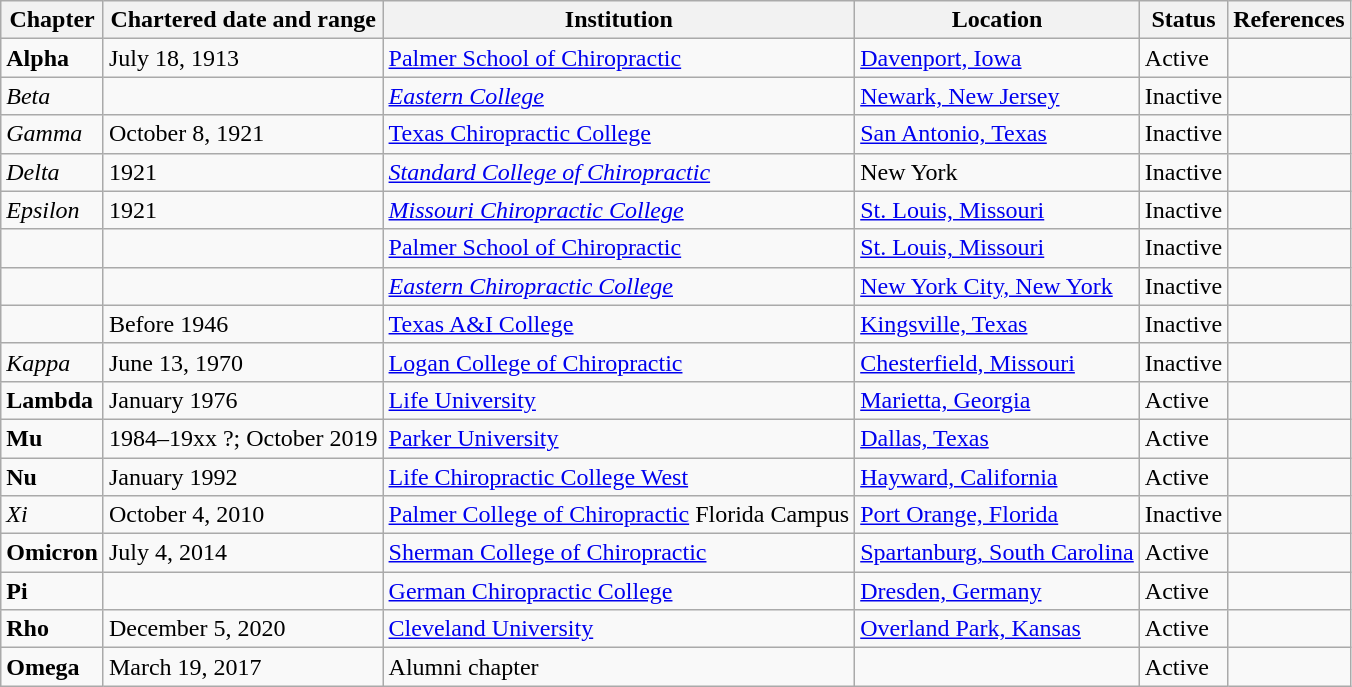<table class="wikitable sortable">
<tr>
<th>Chapter</th>
<th>Chartered date and range</th>
<th>Institution</th>
<th>Location</th>
<th>Status</th>
<th>References</th>
</tr>
<tr>
<td><strong>Alpha</strong></td>
<td>July 18, 1913</td>
<td><a href='#'>Palmer School of Chiropractic</a></td>
<td><a href='#'>Davenport, Iowa</a></td>
<td>Active</td>
<td></td>
</tr>
<tr>
<td><em>Beta</em></td>
<td></td>
<td><em><a href='#'>Eastern College</a></em></td>
<td><a href='#'>Newark, New Jersey</a></td>
<td>Inactive</td>
<td></td>
</tr>
<tr>
<td><em>Gamma</em></td>
<td>October 8, 1921</td>
<td><a href='#'>Texas Chiropractic College</a></td>
<td><a href='#'>San Antonio, Texas</a></td>
<td>Inactive</td>
<td></td>
</tr>
<tr>
<td><em>Delta</em></td>
<td>1921</td>
<td><em><a href='#'>Standard College of Chiropractic</a></em></td>
<td>New York</td>
<td>Inactive</td>
<td></td>
</tr>
<tr>
<td><em>Epsilon</em></td>
<td>1921</td>
<td><em><a href='#'>Missouri Chiropractic College</a></em></td>
<td><a href='#'>St. Louis, Missouri</a></td>
<td>Inactive</td>
<td></td>
</tr>
<tr>
<td></td>
<td></td>
<td><a href='#'>Palmer School of Chiropractic</a></td>
<td><a href='#'>St. Louis, Missouri</a></td>
<td>Inactive</td>
<td></td>
</tr>
<tr>
<td></td>
<td></td>
<td><em><a href='#'>Eastern Chiropractic College</a></em></td>
<td><a href='#'>New York City, New York</a></td>
<td>Inactive</td>
<td></td>
</tr>
<tr>
<td></td>
<td>Before 1946</td>
<td><a href='#'>Texas A&I College</a></td>
<td><a href='#'>Kingsville, Texas</a></td>
<td>Inactive</td>
<td></td>
</tr>
<tr>
<td><em>Kappa</em></td>
<td>June 13, 1970</td>
<td><a href='#'>Logan College of Chiropractic</a></td>
<td><a href='#'>Chesterfield, Missouri</a></td>
<td>Inactive</td>
<td></td>
</tr>
<tr>
<td><strong>Lambda</strong></td>
<td>January 1976</td>
<td><a href='#'>Life University</a></td>
<td><a href='#'>Marietta, Georgia</a></td>
<td>Active</td>
<td></td>
</tr>
<tr>
<td><strong>Mu</strong></td>
<td>1984–19xx ?; October 2019</td>
<td><a href='#'>Parker University</a></td>
<td><a href='#'>Dallas, Texas</a></td>
<td>Active</td>
<td></td>
</tr>
<tr>
<td><strong>Nu</strong></td>
<td>January 1992</td>
<td><a href='#'>Life Chiropractic College West</a></td>
<td><a href='#'>Hayward, California</a></td>
<td>Active</td>
<td></td>
</tr>
<tr>
<td><em>Xi</em></td>
<td>October 4, 2010</td>
<td><a href='#'>Palmer College of Chiropractic</a> Florida Campus</td>
<td><a href='#'>Port Orange, Florida</a></td>
<td>Inactive</td>
<td></td>
</tr>
<tr>
<td><strong>Omicron</strong></td>
<td>July 4, 2014</td>
<td><a href='#'>Sherman College of Chiropractic</a></td>
<td><a href='#'>Spartanburg, South Carolina</a></td>
<td>Active</td>
<td></td>
</tr>
<tr>
<td><strong>Pi</strong></td>
<td></td>
<td><a href='#'>German Chiropractic College</a></td>
<td><a href='#'>Dresden, Germany</a></td>
<td>Active</td>
<td></td>
</tr>
<tr>
<td><strong>Rho</strong></td>
<td>December 5, 2020</td>
<td><a href='#'>Cleveland University</a></td>
<td><a href='#'>Overland Park, Kansas</a></td>
<td>Active</td>
<td></td>
</tr>
<tr>
<td><strong>Omega</strong></td>
<td>March 19, 2017</td>
<td>Alumni chapter</td>
<td></td>
<td>Active</td>
<td></td>
</tr>
</table>
